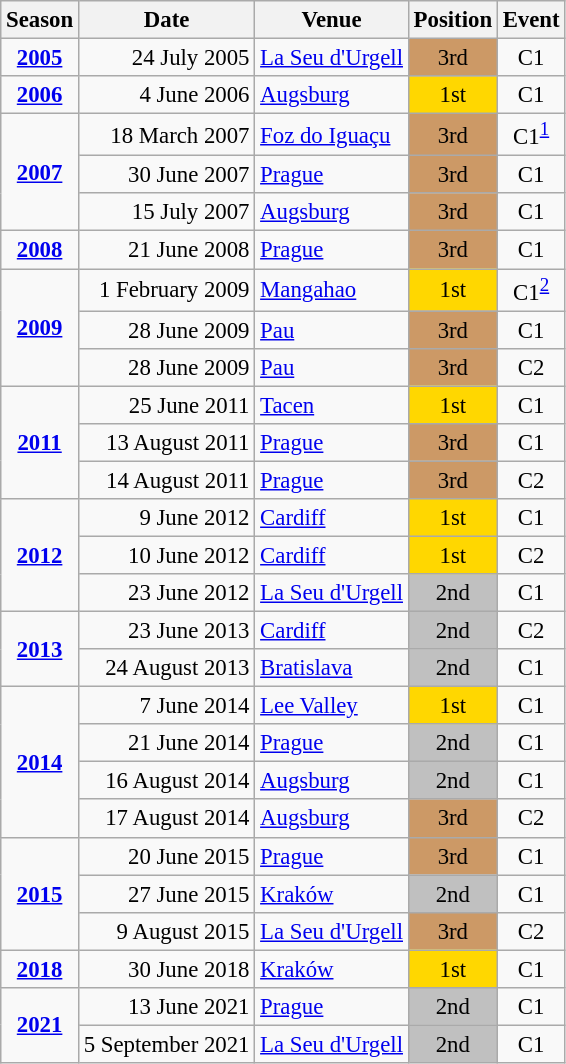<table class="wikitable" style="text-align:center; font-size:95%;">
<tr>
<th>Season</th>
<th>Date</th>
<th>Venue</th>
<th>Position</th>
<th>Event</th>
</tr>
<tr>
<td><strong><a href='#'>2005</a></strong></td>
<td align=right>24 July 2005</td>
<td align=left><a href='#'>La Seu d'Urgell</a></td>
<td bgcolor=cc9966>3rd</td>
<td>C1</td>
</tr>
<tr>
<td><strong><a href='#'>2006</a></strong></td>
<td align=right>4 June 2006</td>
<td align=left><a href='#'>Augsburg</a></td>
<td bgcolor=gold>1st</td>
<td>C1</td>
</tr>
<tr>
<td rowspan=3><strong><a href='#'>2007</a></strong></td>
<td align=right>18 March 2007</td>
<td align=left><a href='#'>Foz do Iguaçu</a></td>
<td bgcolor=cc9966>3rd</td>
<td>C1<sup><a href='#'>1</a></sup></td>
</tr>
<tr>
<td align=right>30 June 2007</td>
<td align=left><a href='#'>Prague</a></td>
<td bgcolor=cc9966>3rd</td>
<td>C1</td>
</tr>
<tr>
<td align=right>15 July 2007</td>
<td align=left><a href='#'>Augsburg</a></td>
<td bgcolor=cc9966>3rd</td>
<td>C1</td>
</tr>
<tr>
<td><strong><a href='#'>2008</a></strong></td>
<td align=right>21 June 2008</td>
<td align=left><a href='#'>Prague</a></td>
<td bgcolor=cc9966>3rd</td>
<td>C1</td>
</tr>
<tr>
<td rowspan=3><strong><a href='#'>2009</a></strong></td>
<td align=right>1 February 2009</td>
<td align=left><a href='#'>Mangahao</a></td>
<td bgcolor=gold>1st</td>
<td>C1<sup><a href='#'>2</a></sup></td>
</tr>
<tr>
<td align=right>28 June 2009</td>
<td align=left><a href='#'>Pau</a></td>
<td bgcolor=cc9966>3rd</td>
<td>C1</td>
</tr>
<tr>
<td align=right>28 June 2009</td>
<td align=left><a href='#'>Pau</a></td>
<td bgcolor=cc9966>3rd</td>
<td>C2</td>
</tr>
<tr>
<td rowspan=3><strong><a href='#'>2011</a></strong></td>
<td align=right>25 June 2011</td>
<td align=left><a href='#'>Tacen</a></td>
<td bgcolor=gold>1st</td>
<td>C1</td>
</tr>
<tr>
<td align=right>13 August 2011</td>
<td align=left><a href='#'>Prague</a></td>
<td bgcolor=cc9966>3rd</td>
<td>C1</td>
</tr>
<tr>
<td align=right>14 August 2011</td>
<td align=left><a href='#'>Prague</a></td>
<td bgcolor=cc9966>3rd</td>
<td>C2</td>
</tr>
<tr>
<td rowspan=3><strong><a href='#'>2012</a></strong></td>
<td align=right>9 June 2012</td>
<td align=left><a href='#'>Cardiff</a></td>
<td bgcolor=gold>1st</td>
<td>C1</td>
</tr>
<tr>
<td align=right>10 June 2012</td>
<td align=left><a href='#'>Cardiff</a></td>
<td bgcolor=gold>1st</td>
<td>C2</td>
</tr>
<tr>
<td align=right>23 June 2012</td>
<td align=left><a href='#'>La Seu d'Urgell</a></td>
<td bgcolor=silver>2nd</td>
<td>C1</td>
</tr>
<tr>
<td rowspan=2><strong><a href='#'>2013</a></strong></td>
<td align=right>23 June 2013</td>
<td align=left><a href='#'>Cardiff</a></td>
<td bgcolor=silver>2nd</td>
<td>C2</td>
</tr>
<tr>
<td align=right>24 August 2013</td>
<td align=left><a href='#'>Bratislava</a></td>
<td bgcolor=silver>2nd</td>
<td>C1</td>
</tr>
<tr>
<td rowspan=4><strong><a href='#'>2014</a></strong></td>
<td align=right>7 June 2014</td>
<td align=left><a href='#'>Lee Valley</a></td>
<td bgcolor=gold>1st</td>
<td>C1</td>
</tr>
<tr>
<td align=right>21 June 2014</td>
<td align=left><a href='#'>Prague</a></td>
<td bgcolor=silver>2nd</td>
<td>C1</td>
</tr>
<tr>
<td align=right>16 August 2014</td>
<td align=left><a href='#'>Augsburg</a></td>
<td bgcolor=silver>2nd</td>
<td>C1</td>
</tr>
<tr>
<td align=right>17 August 2014</td>
<td align=left><a href='#'>Augsburg</a></td>
<td bgcolor=cc9966>3rd</td>
<td>C2</td>
</tr>
<tr>
<td rowspan=3><strong><a href='#'>2015</a></strong></td>
<td align=right>20 June 2015</td>
<td align=left><a href='#'>Prague</a></td>
<td bgcolor=cc9966>3rd</td>
<td>C1</td>
</tr>
<tr>
<td align=right>27 June 2015</td>
<td align=left><a href='#'>Kraków</a></td>
<td bgcolor=silver>2nd</td>
<td>C1</td>
</tr>
<tr>
<td align=right>9 August 2015</td>
<td align=left><a href='#'>La Seu d'Urgell</a></td>
<td bgcolor=cc9966>3rd</td>
<td>C2</td>
</tr>
<tr>
<td><strong><a href='#'>2018</a></strong></td>
<td align=right>30 June 2018</td>
<td align=left><a href='#'>Kraków</a></td>
<td bgcolor=gold>1st</td>
<td>C1</td>
</tr>
<tr>
<td rowspan=2><strong><a href='#'>2021</a></strong></td>
<td align=right>13 June 2021</td>
<td align=left><a href='#'>Prague</a></td>
<td bgcolor=silver>2nd</td>
<td>C1</td>
</tr>
<tr>
<td align=right>5 September 2021</td>
<td align=left><a href='#'>La Seu d'Urgell</a></td>
<td bgcolor=silver>2nd</td>
<td>C1</td>
</tr>
</table>
